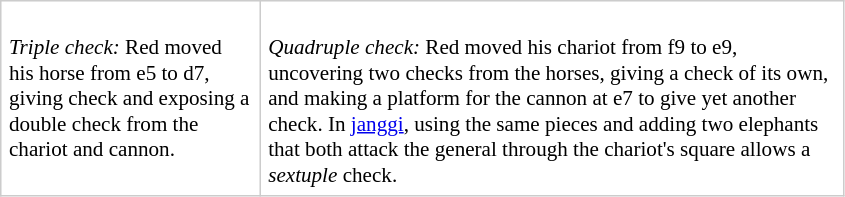<table class="toccolours" style="font-size:88%; width:40em; border-collapse:collapse;">
<tr valign="top">
<td style="border:#ccc 1px solid; padding:5px;"><br> <em>Triple check:</em> Red moved his horse from e5 to d7, giving check and exposing a double check from the chariot and cannon.</td>
<td style="border:#ccc 1px solid; padding:5px;"><br> <em>Quadruple check:</em> Red moved his chariot from f9 to e9, uncovering two checks from the horses, giving a check of its own, and making a platform for the cannon at e7 to give yet another check. In <a href='#'>janggi</a>, using the same pieces and adding two elephants that both attack the general through the chariot's square allows a <em>sextuple</em> check.</td>
</tr>
</table>
